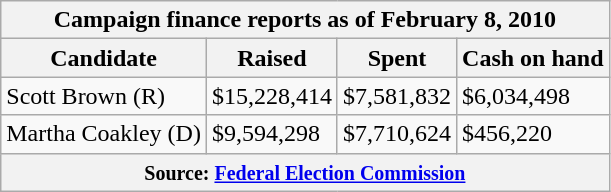<table class="wikitable sortable">
<tr>
<th colspan=4>Campaign finance reports as of February 8, 2010</th>
</tr>
<tr style="text-align:center;">
<th>Candidate</th>
<th>Raised</th>
<th>Spent</th>
<th>Cash on hand</th>
</tr>
<tr>
<td>Scott Brown (R)</td>
<td>$15,228,414</td>
<td>$7,581,832</td>
<td>$6,034,498</td>
</tr>
<tr>
<td>Martha Coakley (D)</td>
<td>$9,594,298</td>
<td>$7,710,624</td>
<td>$456,220</td>
</tr>
<tr>
<th colspan="4"><small>Source: <a href='#'>Federal Election Commission</a></small></th>
</tr>
</table>
